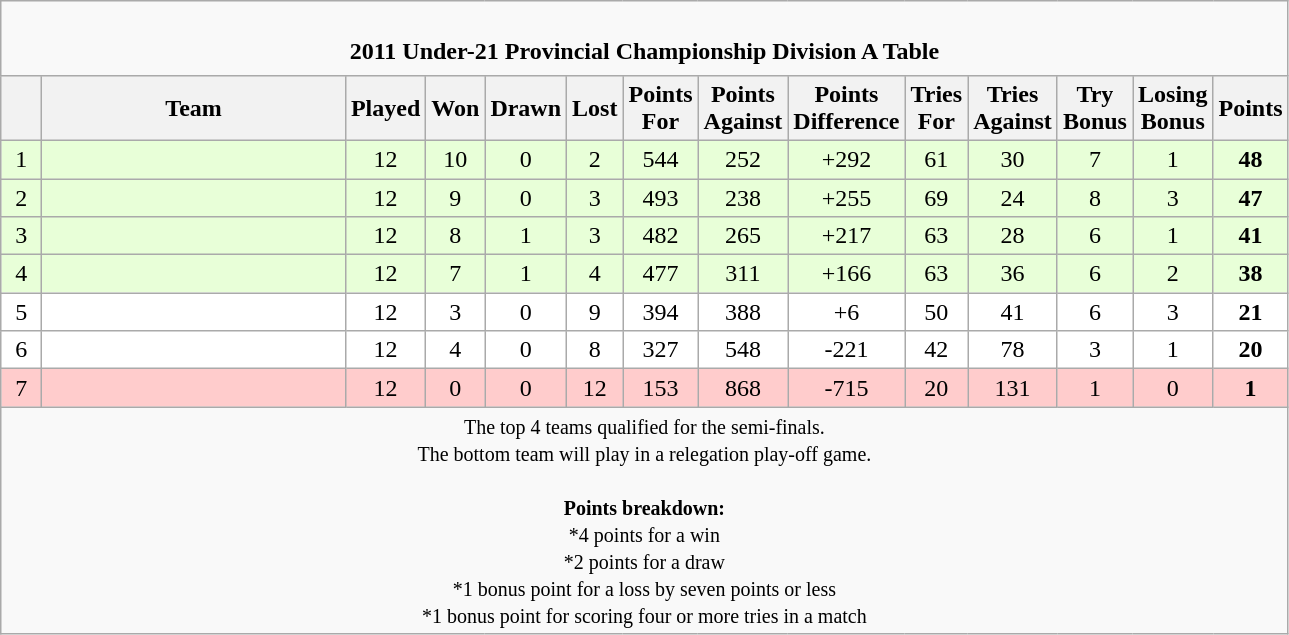<table class="wikitable" style="text-align: center;">
<tr>
<td colspan="14" cellpadding="0" cellspacing="0"><br><table border="0" width="100%" cellpadding="0" cellspacing="0">
<tr>
<td style="border:0px"><strong>2011 Under-21 Provincial Championship Division A Table</strong></td>
</tr>
</table>
</td>
</tr>
<tr>
<th bgcolor="#efefef" width="20"></th>
<th bgcolor="#efefef" width="195">Team</th>
<th bgcolor="#efefef" width="20">Played</th>
<th bgcolor="#efefef" width="20">Won</th>
<th bgcolor="#efefef" width="20">Drawn</th>
<th bgcolor="#efefef" width="20">Lost</th>
<th bgcolor="#efefef" width="20">Points For</th>
<th bgcolor="#efefef" width="20">Points Against</th>
<th bgcolor="#efefef" width="20">Points Difference</th>
<th bgcolor="#efefef" width="20">Tries For</th>
<th bgcolor="#efefef" width="20">Tries Against</th>
<th bgcolor="#efefef" width="20">Try Bonus</th>
<th bgcolor="#efefef" width="20">Losing Bonus</th>
<th bgcolor="#efefef" width="20">Points<br></th>
</tr>
<tr bgcolor=#E8FFD8 align=center>
<td>1</td>
<td align=left></td>
<td>12</td>
<td>10</td>
<td>0</td>
<td>2</td>
<td>544</td>
<td>252</td>
<td>+292</td>
<td>61</td>
<td>30</td>
<td>7</td>
<td>1</td>
<td><strong>48</strong></td>
</tr>
<tr bgcolor=#E8FFD8 align=center>
<td>2</td>
<td align=left></td>
<td>12</td>
<td>9</td>
<td>0</td>
<td>3</td>
<td>493</td>
<td>238</td>
<td>+255</td>
<td>69</td>
<td>24</td>
<td>8</td>
<td>3</td>
<td><strong>47</strong></td>
</tr>
<tr bgcolor=#E8FFD8 align=center>
<td>3</td>
<td align=left></td>
<td>12</td>
<td>8</td>
<td>1</td>
<td>3</td>
<td>482</td>
<td>265</td>
<td>+217</td>
<td>63</td>
<td>28</td>
<td>6</td>
<td>1</td>
<td><strong>41</strong></td>
</tr>
<tr bgcolor=#E8FFD8 align=center>
<td>4</td>
<td align=left></td>
<td>12</td>
<td>7</td>
<td>1</td>
<td>4</td>
<td>477</td>
<td>311</td>
<td>+166</td>
<td>63</td>
<td>36</td>
<td>6</td>
<td>2</td>
<td><strong>38</strong></td>
</tr>
<tr bgcolor=#FFFFFF align=center>
<td>5</td>
<td align=left></td>
<td>12</td>
<td>3</td>
<td>0</td>
<td>9</td>
<td>394</td>
<td>388</td>
<td>+6</td>
<td>50</td>
<td>41</td>
<td>6</td>
<td>3</td>
<td><strong>21</strong></td>
</tr>
<tr bgcolor=#FFFFFF align=center>
<td>6</td>
<td align=left></td>
<td>12</td>
<td>4</td>
<td>0</td>
<td>8</td>
<td>327</td>
<td>548</td>
<td>-221</td>
<td>42</td>
<td>78</td>
<td>3</td>
<td>1</td>
<td><strong>20</strong></td>
</tr>
<tr bgcolor=#FFCCCC align=center>
<td>7</td>
<td align=left></td>
<td>12</td>
<td>0</td>
<td>0</td>
<td>12</td>
<td>153</td>
<td>868</td>
<td>-715</td>
<td>20</td>
<td>131</td>
<td>1</td>
<td>0</td>
<td><strong>1</strong></td>
</tr>
<tr |align=left|>
<td colspan="14" style="border:0px"><small>The top 4 teams qualified for the semi-finals.<br>The bottom team will play in a relegation play-off game.<br><br><strong>Points breakdown:</strong><br>*4 points for a win<br>*2 points for a draw<br>*1 bonus point for a loss by seven points or less<br>*1 bonus point for scoring four or more tries in a match</small></td>
</tr>
</table>
